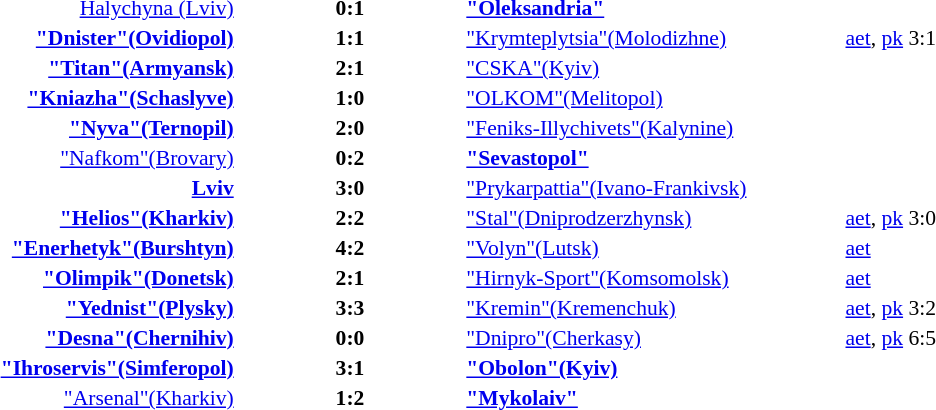<table width=100% cellspacing=1>
<tr>
<th width=20%></th>
<th width=12%></th>
<th width=20%></th>
<th></th>
</tr>
<tr style=font-size:90%>
<td align=right><a href='#'>Halychyna (Lviv)</a></td>
<td align=center><strong>0:1</strong></td>
<td><strong><a href='#'>"Oleksandria"</a></strong></td>
</tr>
<tr style=font-size:90%>
<td align=right><strong><a href='#'>"Dnister"(Ovidiopol)</a></strong></td>
<td align=center><strong>1:1</strong></td>
<td><a href='#'>"Krymteplytsia"(Molodizhne)</a></td>
<td><a href='#'>aet</a>, <a href='#'>pk</a> 3:1</td>
</tr>
<tr style=font-size:90%>
<td align=right><strong><a href='#'>"Titan"(Armyansk)</a></strong></td>
<td align=center><strong>2:1</strong></td>
<td><a href='#'>"CSKA"(Kyiv)</a></td>
<td></td>
</tr>
<tr style=font-size:90%>
<td align=right><strong><a href='#'>"Kniazha"(Schaslyve)</a></strong></td>
<td align=center><strong>1:0</strong></td>
<td><a href='#'>"OLKOM"(Melitopol)</a></td>
</tr>
<tr style=font-size:90%>
<td align=right><strong><a href='#'>"Nyva"(Ternopil)</a></strong></td>
<td align=center><strong>2:0</strong></td>
<td><a href='#'>"Feniks-Illychivets"(Kalynine)</a></td>
</tr>
<tr style=font-size:90%>
<td align=right><a href='#'>"Nafkom"(Brovary)</a></td>
<td align=center><strong>0:2</strong></td>
<td><strong><a href='#'>"Sevastopol"</a></strong></td>
<td></td>
</tr>
<tr style=font-size:90%>
<td align=right><strong><a href='#'>Lviv</a></strong></td>
<td align=center><strong>3:0</strong></td>
<td><a href='#'>"Prykarpattia"(Ivano-Frankivsk)</a></td>
<td></td>
</tr>
<tr style=font-size:90%>
<td align=right><strong><a href='#'>"Helios"(Kharkiv)</a></strong></td>
<td align=center><strong>2:2</strong></td>
<td><a href='#'>"Stal"(Dniprodzerzhynsk)</a></td>
<td><a href='#'>aet</a>, <a href='#'>pk</a> 3:0</td>
</tr>
<tr style=font-size:90%>
<td align=right><strong><a href='#'>"Enerhetyk"(Burshtyn)</a></strong></td>
<td align=center><strong>4:2</strong></td>
<td><a href='#'>"Volyn"(Lutsk)</a></td>
<td><a href='#'>aet</a></td>
</tr>
<tr style=font-size:90%>
<td align=right><strong><a href='#'>"Olimpik"(Donetsk)</a></strong></td>
<td align=center><strong>2:1</strong></td>
<td><a href='#'>"Hirnyk-Sport"(Komsomolsk)</a></td>
<td><a href='#'>aet</a></td>
</tr>
<tr style=font-size:90%>
<td align=right><strong><a href='#'>"Yednist"(Plysky)</a></strong></td>
<td align=center><strong>3:3</strong></td>
<td><a href='#'>"Kremin"(Kremenchuk)</a></td>
<td><a href='#'>aet</a>, <a href='#'>pk</a> 3:2</td>
</tr>
<tr style=font-size:90%>
<td align=right><strong><a href='#'>"Desna"(Chernihiv)</a></strong></td>
<td align=center><strong>0:0</strong></td>
<td><a href='#'>"Dnipro"(Cherkasy)</a></td>
<td><a href='#'>aet</a>, <a href='#'>pk</a> 6:5</td>
</tr>
<tr style=font-size:90%>
<td align=right><strong><a href='#'>"Ihroservis"(Simferopol)</a></strong></td>
<td align=center><strong>3:1</strong></td>
<td><strong><a href='#'>"Obolon"(Kyiv)</a></strong></td>
<td></td>
</tr>
<tr style=font-size:90%>
<td align=right><a href='#'>"Arsenal"(Kharkiv)</a></td>
<td align=center><strong>1:2</strong></td>
<td><strong><a href='#'>"Mykolaiv"</a></strong></td>
</tr>
</table>
